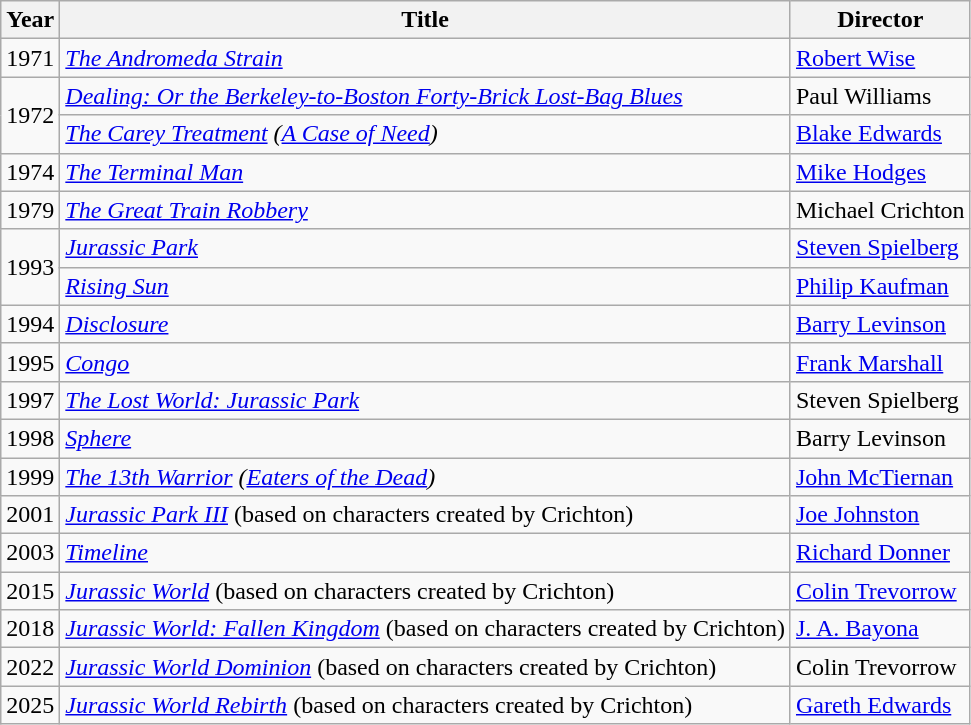<table class="wikitable">
<tr>
<th>Year</th>
<th>Title</th>
<th>Director</th>
</tr>
<tr>
<td>1971</td>
<td><em><a href='#'>The Andromeda Strain</a></em></td>
<td><a href='#'>Robert Wise</a></td>
</tr>
<tr>
<td rowspan="2">1972</td>
<td><em><a href='#'>Dealing: Or the Berkeley-to-Boston Forty-Brick Lost-Bag Blues</a></em></td>
<td>Paul Williams</td>
</tr>
<tr>
<td><em><a href='#'>The Carey Treatment</a> (<a href='#'>A Case of Need</a>)</em></td>
<td><a href='#'>Blake Edwards</a></td>
</tr>
<tr>
<td>1974</td>
<td><em><a href='#'>The Terminal Man</a></em></td>
<td><a href='#'>Mike Hodges</a></td>
</tr>
<tr>
<td>1979</td>
<td><em><a href='#'>The Great Train Robbery</a></em></td>
<td>Michael Crichton</td>
</tr>
<tr>
<td rowspan="2">1993</td>
<td><em><a href='#'>Jurassic Park</a></em></td>
<td><a href='#'>Steven Spielberg</a></td>
</tr>
<tr>
<td><em><a href='#'>Rising Sun</a></em></td>
<td><a href='#'>Philip Kaufman</a></td>
</tr>
<tr>
<td>1994</td>
<td><em><a href='#'>Disclosure</a></em></td>
<td><a href='#'>Barry Levinson</a></td>
</tr>
<tr>
<td>1995</td>
<td><em><a href='#'>Congo</a></em></td>
<td><a href='#'>Frank Marshall</a></td>
</tr>
<tr>
<td>1997</td>
<td><em><a href='#'>The Lost World: Jurassic Park</a></em></td>
<td>Steven Spielberg</td>
</tr>
<tr>
<td>1998</td>
<td><em><a href='#'>Sphere</a></em></td>
<td>Barry Levinson</td>
</tr>
<tr>
<td>1999</td>
<td><em><a href='#'>The 13th Warrior</a> (<a href='#'>Eaters of the Dead</a>)</em></td>
<td><a href='#'>John McTiernan</a></td>
</tr>
<tr>
<td>2001</td>
<td><em><a href='#'>Jurassic Park III</a></em> (based on characters created by Crichton)</td>
<td><a href='#'>Joe Johnston</a></td>
</tr>
<tr>
<td>2003</td>
<td><em><a href='#'>Timeline</a></em></td>
<td><a href='#'>Richard Donner</a></td>
</tr>
<tr>
<td>2015</td>
<td><em><a href='#'>Jurassic World</a></em> (based on characters created by Crichton)</td>
<td><a href='#'>Colin Trevorrow</a></td>
</tr>
<tr>
<td>2018</td>
<td><em><a href='#'>Jurassic World: Fallen Kingdom</a></em> (based on characters created by Crichton)</td>
<td><a href='#'>J. A. Bayona</a></td>
</tr>
<tr>
<td>2022</td>
<td><em><a href='#'>Jurassic World Dominion</a></em> (based on characters created by Crichton)</td>
<td>Colin Trevorrow</td>
</tr>
<tr>
<td>2025</td>
<td><em><a href='#'>Jurassic World Rebirth</a></em> (based on characters created by Crichton)</td>
<td><a href='#'>Gareth Edwards</a></td>
</tr>
</table>
